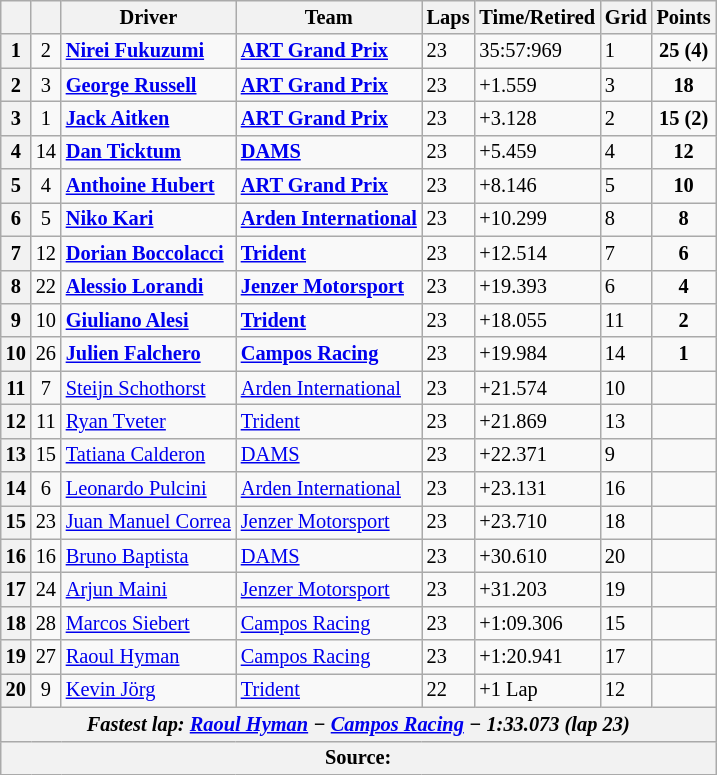<table class="wikitable" style="font-size:85%">
<tr>
<th></th>
<th></th>
<th>Driver</th>
<th>Team</th>
<th>Laps</th>
<th>Time/Retired</th>
<th>Grid</th>
<th>Points</th>
</tr>
<tr>
<th>1</th>
<td align="center">2</td>
<td><strong> <a href='#'>Nirei Fukuzumi</a></strong></td>
<td><strong><a href='#'>ART Grand Prix</a></strong></td>
<td>23</td>
<td>35:57:969</td>
<td>1</td>
<td align="center"><strong>25 (4)</strong></td>
</tr>
<tr>
<th>2</th>
<td align="center">3</td>
<td><strong> <a href='#'>George Russell</a></strong></td>
<td><strong><a href='#'>ART Grand Prix</a></strong></td>
<td>23</td>
<td>+1.559</td>
<td>3</td>
<td align="center"><strong>18</strong></td>
</tr>
<tr>
<th>3</th>
<td align="center">1</td>
<td><strong> <a href='#'>Jack Aitken</a></strong></td>
<td><strong><a href='#'>ART Grand Prix</a></strong></td>
<td>23</td>
<td>+3.128</td>
<td>2</td>
<td align="center"><strong>15 (2)</strong></td>
</tr>
<tr>
<th>4</th>
<td align="center">14</td>
<td><strong> <a href='#'>Dan Ticktum</a></strong></td>
<td><strong><a href='#'>DAMS</a></strong></td>
<td>23</td>
<td>+5.459</td>
<td>4</td>
<td align="center"><strong>12</strong></td>
</tr>
<tr>
<th>5</th>
<td align="center">4</td>
<td><strong> <a href='#'>Anthoine Hubert</a></strong></td>
<td><strong><a href='#'>ART Grand Prix</a></strong></td>
<td>23</td>
<td>+8.146</td>
<td>5</td>
<td align="center"><strong>10</strong></td>
</tr>
<tr>
<th>6</th>
<td align="center">5</td>
<td><strong> <a href='#'>Niko Kari</a></strong></td>
<td><strong><a href='#'>Arden International</a></strong></td>
<td>23</td>
<td>+10.299</td>
<td>8</td>
<td align="center"><strong>8</strong></td>
</tr>
<tr>
<th>7</th>
<td align="center">12</td>
<td><strong> <a href='#'>Dorian Boccolacci</a></strong></td>
<td><strong><a href='#'>Trident</a></strong></td>
<td>23</td>
<td>+12.514</td>
<td>7</td>
<td align="center"><strong>6</strong></td>
</tr>
<tr>
<th>8</th>
<td align="center">22</td>
<td><strong> <a href='#'>Alessio Lorandi</a></strong></td>
<td><strong><a href='#'>Jenzer Motorsport</a></strong></td>
<td>23</td>
<td>+19.393</td>
<td>6</td>
<td align="center"><strong>4</strong></td>
</tr>
<tr>
<th>9</th>
<td align="center">10</td>
<td><strong> <a href='#'>Giuliano Alesi</a></strong></td>
<td><strong><a href='#'>Trident</a></strong></td>
<td>23</td>
<td>+18.055</td>
<td>11</td>
<td align="center"><strong>2</strong></td>
</tr>
<tr>
<th>10</th>
<td align="center">26</td>
<td><strong> <a href='#'>Julien Falchero</a></strong></td>
<td><strong><a href='#'>Campos Racing</a></strong></td>
<td>23</td>
<td>+19.984</td>
<td>14</td>
<td align="center"><strong>1</strong></td>
</tr>
<tr>
<th>11</th>
<td align="center">7</td>
<td> <a href='#'>Steijn Schothorst</a></td>
<td><a href='#'>Arden International</a></td>
<td>23</td>
<td>+21.574</td>
<td>10</td>
<td></td>
</tr>
<tr>
<th>12</th>
<td align="center">11</td>
<td> <a href='#'>Ryan Tveter</a></td>
<td><a href='#'>Trident</a></td>
<td>23</td>
<td>+21.869</td>
<td>13</td>
<td></td>
</tr>
<tr>
<th>13</th>
<td align="center">15</td>
<td> <a href='#'>Tatiana Calderon</a></td>
<td><a href='#'>DAMS</a></td>
<td>23</td>
<td>+22.371</td>
<td>9</td>
<td></td>
</tr>
<tr>
<th>14</th>
<td align="center">6</td>
<td> <a href='#'>Leonardo Pulcini</a></td>
<td><a href='#'>Arden International</a></td>
<td>23</td>
<td>+23.131</td>
<td>16</td>
<td></td>
</tr>
<tr>
<th>15</th>
<td align="center">23</td>
<td> <a href='#'>Juan Manuel Correa</a></td>
<td><a href='#'>Jenzer Motorsport</a></td>
<td>23</td>
<td>+23.710</td>
<td>18</td>
<td></td>
</tr>
<tr>
<th>16</th>
<td align="center">16</td>
<td> <a href='#'>Bruno Baptista</a></td>
<td><a href='#'>DAMS</a></td>
<td>23</td>
<td>+30.610</td>
<td>20</td>
<td></td>
</tr>
<tr>
<th>17</th>
<td align="center">24</td>
<td> <a href='#'>Arjun Maini</a></td>
<td><a href='#'>Jenzer Motorsport</a></td>
<td>23</td>
<td>+31.203</td>
<td>19</td>
<td></td>
</tr>
<tr>
<th>18</th>
<td align="center">28</td>
<td> <a href='#'>Marcos Siebert</a></td>
<td><a href='#'>Campos Racing</a></td>
<td>23</td>
<td>+1:09.306</td>
<td>15</td>
<td></td>
</tr>
<tr>
<th>19</th>
<td align="center">27</td>
<td> <a href='#'>Raoul Hyman</a></td>
<td><a href='#'>Campos Racing</a></td>
<td>23</td>
<td>+1:20.941</td>
<td>17</td>
<td></td>
</tr>
<tr>
<th>20</th>
<td align="center">9</td>
<td> <a href='#'>Kevin Jörg</a></td>
<td><a href='#'>Trident</a></td>
<td>22</td>
<td>+1 Lap</td>
<td>12</td>
<td></td>
</tr>
<tr>
<th colspan="8"><em>Fastest lap:  <strong><a href='#'>Raoul Hyman</a> − <a href='#'>Campos Racing</a> − 1:33.073 (lap 23)<strong><em></th>
</tr>
<tr>
<th colspan="8">Source:</th>
</tr>
</table>
